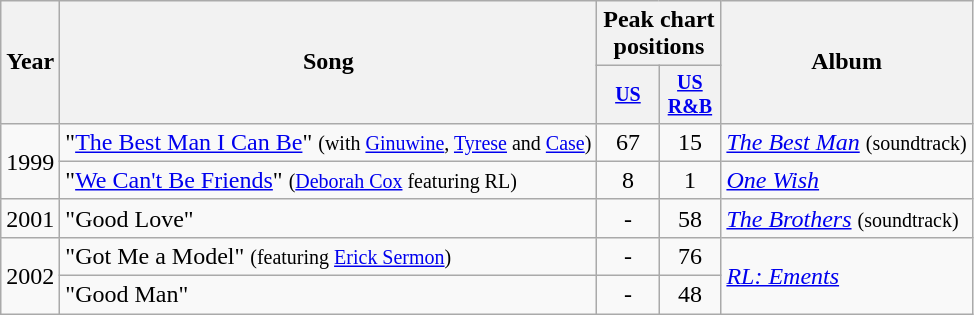<table class="wikitable">
<tr>
<th rowspan="2">Year</th>
<th rowspan="2">Song</th>
<th colspan="2">Peak chart positions</th>
<th rowspan="2">Album</th>
</tr>
<tr style="font-size:smaller;">
<th width="35"><a href='#'>US</a></th>
<th width="35"><a href='#'>US<br>R&B</a></th>
</tr>
<tr>
<td style="text-align:center;" rowspan="2">1999</td>
<td style="text-align:left; vertical-align:top;">"<a href='#'>The Best Man I Can Be</a>" <small>(with <a href='#'>Ginuwine</a>, <a href='#'>Tyrese</a> and <a href='#'>Case</a>)</small></td>
<td style="text-align:center; vertical-align:top;">67</td>
<td style="text-align:center; vertical-align:top;">15</td>
<td align="left"><em><a href='#'>The Best Man</a></em> <small>(soundtrack)</small></td>
</tr>
<tr>
<td style="text-align:left; vertical-align:top;">"<a href='#'>We Can't Be Friends</a>" <small>(<a href='#'>Deborah Cox</a> featuring RL)</small></td>
<td style="text-align:center; vertical-align:top;">8</td>
<td style="text-align:center; vertical-align:top;">1</td>
<td align="left"><em><a href='#'>One Wish</a></em></td>
</tr>
<tr>
<td style="text-align:center; vertical-align:top;">2001</td>
<td style="text-align:left; vertical-align:top;">"Good Love"</td>
<td style="text-align:center; vertical-align:top;">-</td>
<td style="text-align:center; vertical-align:top;">58</td>
<td align="left"><em><a href='#'>The Brothers</a></em> <small>(soundtrack)</small></td>
</tr>
<tr>
<td style="text-align:center;" rowspan="2">2002</td>
<td style="text-align:left; vertical-align:top;">"Got Me a Model" <small>(featuring <a href='#'>Erick Sermon</a>)</small></td>
<td style="text-align:center; vertical-align:top;">-</td>
<td style="text-align:center; vertical-align:top;">76</td>
<td style="text-align:left;" rowspan="2"><em><a href='#'>RL: Ements</a></em></td>
</tr>
<tr style="vertical-align:top;">
<td style="text-align:left; ">"Good Man"</td>
<td style="text-align:center; ">-</td>
<td style="text-align:center; ">48</td>
</tr>
</table>
